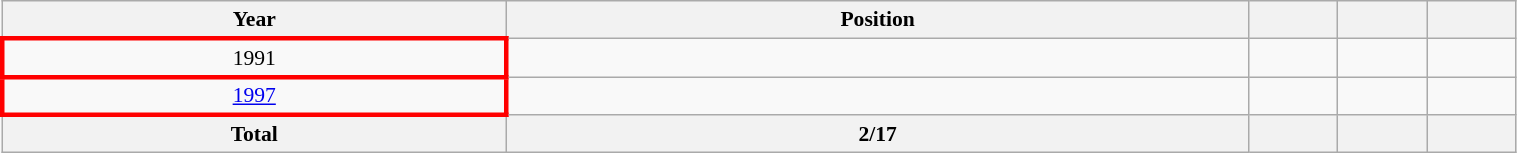<table class="wikitable" width=80% style="text-align: center;font-size:90%;">
<tr>
<th>Year</th>
<th>Position</th>
<th></th>
<th></th>
<th></th>
</tr>
<tr>
<td style="border: 3px solid red">1991</td>
<td></td>
<td></td>
<td></td>
<td></td>
</tr>
<tr>
<td style="border: 3px solid red"><a href='#'>1997</a></td>
<td></td>
<td></td>
<td></td>
<td></td>
</tr>
<tr>
<th>Total</th>
<th>2/17</th>
<th></th>
<th></th>
<th></th>
</tr>
</table>
